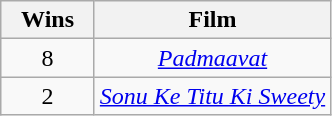<table class="wikitable" rowspan="2" style="text-align:center;">
<tr>
<th scope="col" style="width:55px;">Wins</th>
<th scope="col" style="text-align:center;">Film</th>
</tr>
<tr>
<td>8</td>
<td><em><a href='#'>Padmaavat</a></em></td>
</tr>
<tr>
<td>2</td>
<td><em><a href='#'>Sonu Ke Titu Ki Sweety</a></em></td>
</tr>
</table>
